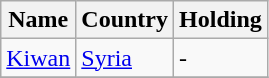<table class="wikitable">
<tr>
<th>Name</th>
<th>Country</th>
<th>Holding</th>
</tr>
<tr>
<td><a href='#'>Kiwan</a></td>
<td> <a href='#'>Syria</a></td>
<td>-</td>
</tr>
<tr>
</tr>
</table>
